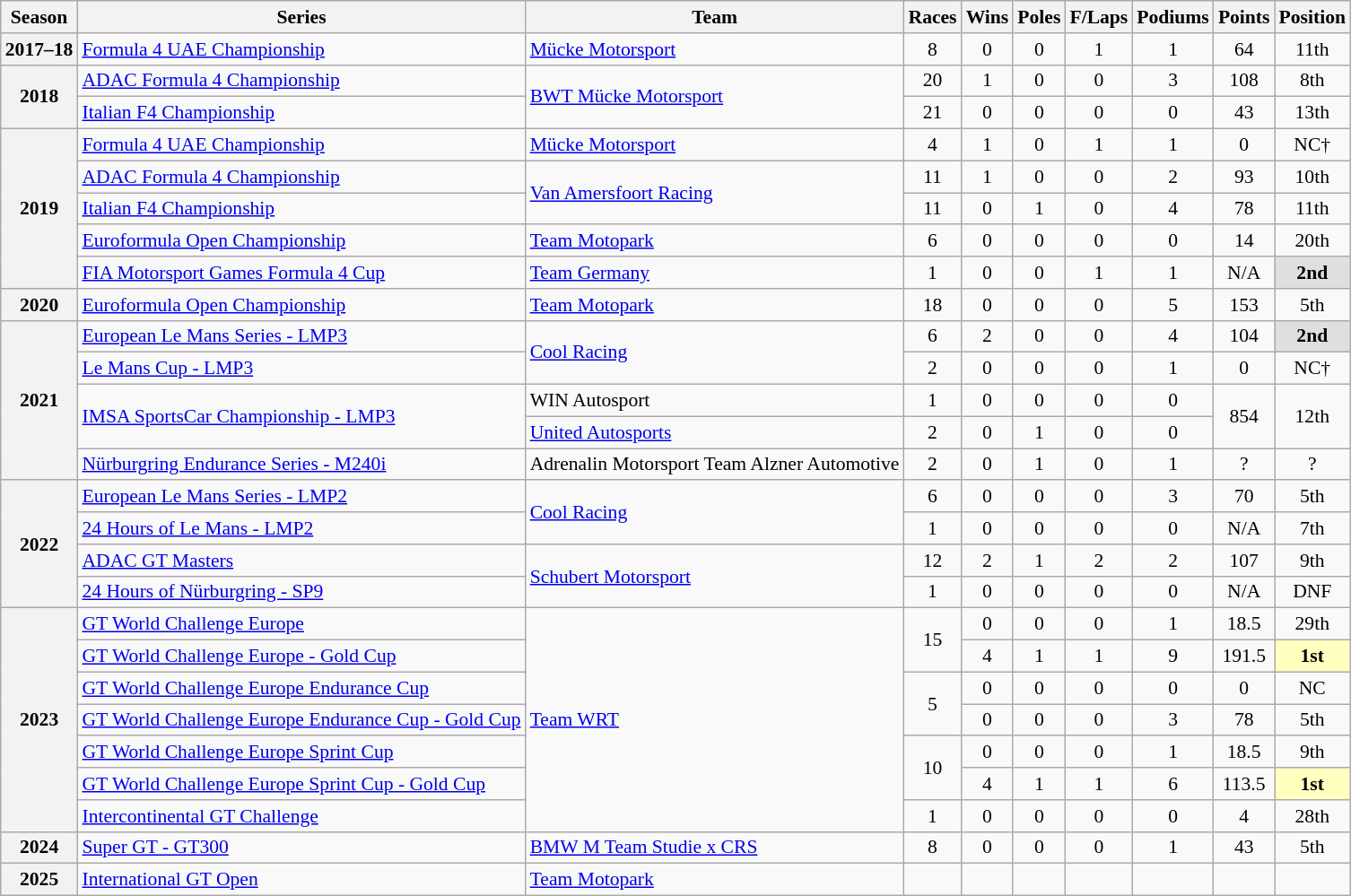<table class="wikitable" style="font-size: 90%; text-align:center">
<tr>
<th>Season</th>
<th>Series</th>
<th>Team</th>
<th>Races</th>
<th>Wins</th>
<th>Poles</th>
<th>F/Laps</th>
<th>Podiums</th>
<th>Points</th>
<th>Position</th>
</tr>
<tr>
<th nowrap>2017–18</th>
<td align=left><a href='#'>Formula 4 UAE Championship</a></td>
<td align=left><a href='#'>Mücke Motorsport</a></td>
<td>8</td>
<td>0</td>
<td>0</td>
<td>1</td>
<td>1</td>
<td>64</td>
<td>11th</td>
</tr>
<tr>
<th rowspan=2>2018</th>
<td align=left><a href='#'>ADAC Formula 4 Championship</a></td>
<td rowspan=2 align=left><a href='#'>BWT Mücke Motorsport</a></td>
<td>20</td>
<td>1</td>
<td>0</td>
<td>0</td>
<td>3</td>
<td>108</td>
<td>8th</td>
</tr>
<tr>
<td align=left><a href='#'>Italian F4 Championship</a></td>
<td>21</td>
<td>0</td>
<td>0</td>
<td>0</td>
<td>0</td>
<td>43</td>
<td>13th</td>
</tr>
<tr>
<th rowspan=5>2019</th>
<td align=left><a href='#'>Formula 4 UAE Championship</a></td>
<td align=left><a href='#'>Mücke Motorsport</a></td>
<td>4</td>
<td>1</td>
<td>0</td>
<td>1</td>
<td>1</td>
<td>0</td>
<td>NC†</td>
</tr>
<tr>
<td align=left><a href='#'>ADAC Formula 4 Championship</a></td>
<td rowspan=2 align=left><a href='#'>Van Amersfoort Racing</a></td>
<td>11</td>
<td>1</td>
<td>0</td>
<td>0</td>
<td>2</td>
<td>93</td>
<td>10th</td>
</tr>
<tr>
<td align=left><a href='#'>Italian F4 Championship</a></td>
<td>11</td>
<td>0</td>
<td>1</td>
<td>0</td>
<td>4</td>
<td>78</td>
<td>11th</td>
</tr>
<tr>
<td align=left><a href='#'>Euroformula Open Championship</a></td>
<td align=left><a href='#'>Team Motopark</a></td>
<td>6</td>
<td>0</td>
<td>0</td>
<td>0</td>
<td>0</td>
<td>14</td>
<td>20th</td>
</tr>
<tr>
<td align=left><a href='#'>FIA Motorsport Games Formula 4 Cup</a></td>
<td align=left><a href='#'>Team Germany</a></td>
<td>1</td>
<td>0</td>
<td>0</td>
<td>1</td>
<td>1</td>
<td>N/A</td>
<td style="background:#DFDFDF;"><strong>2nd</strong></td>
</tr>
<tr>
<th>2020</th>
<td align=left><a href='#'>Euroformula Open Championship</a></td>
<td align=left><a href='#'>Team Motopark</a></td>
<td>18</td>
<td>0</td>
<td>0</td>
<td>0</td>
<td>5</td>
<td>153</td>
<td>5th</td>
</tr>
<tr>
<th rowspan=5>2021</th>
<td align=left nowrap><a href='#'>European Le Mans Series - LMP3</a></td>
<td rowspan=2 align=left><a href='#'>Cool Racing</a></td>
<td>6</td>
<td>2</td>
<td>0</td>
<td>0</td>
<td>4</td>
<td>104</td>
<td style="background:#DFDFDF;"><strong>2nd</strong></td>
</tr>
<tr>
<td align=left><a href='#'>Le Mans Cup - LMP3</a></td>
<td>2</td>
<td>0</td>
<td>0</td>
<td>0</td>
<td>1</td>
<td>0</td>
<td>NC†</td>
</tr>
<tr>
<td rowspan=2 align=left nowrap><a href='#'>IMSA SportsCar Championship - LMP3</a></td>
<td align=left>WIN Autosport</td>
<td>1</td>
<td>0</td>
<td>0</td>
<td>0</td>
<td>0</td>
<td rowspan=2>854</td>
<td rowspan=2>12th</td>
</tr>
<tr>
<td align=left><a href='#'>United Autosports</a></td>
<td>2</td>
<td>0</td>
<td>1</td>
<td>0</td>
<td>0</td>
</tr>
<tr>
<td align=left><a href='#'>Nürburgring Endurance Series - M240i</a></td>
<td align=left>Adrenalin Motorsport Team Alzner Automotive</td>
<td>2</td>
<td>0</td>
<td>1</td>
<td>0</td>
<td>1</td>
<td>?</td>
<td>?</td>
</tr>
<tr>
<th rowspan="4">2022</th>
<td align=left><a href='#'>European Le Mans Series - LMP2</a></td>
<td rowspan="2" align="left"><a href='#'>Cool Racing</a></td>
<td>6</td>
<td>0</td>
<td>0</td>
<td>0</td>
<td>3</td>
<td>70</td>
<td>5th</td>
</tr>
<tr>
<td align=left><a href='#'>24 Hours of Le Mans - LMP2</a></td>
<td>1</td>
<td>0</td>
<td>0</td>
<td>0</td>
<td>0</td>
<td>N/A</td>
<td>7th</td>
</tr>
<tr>
<td align=left><a href='#'>ADAC GT Masters</a></td>
<td rowspan="2" align="left"><a href='#'>Schubert Motorsport</a></td>
<td>12</td>
<td>2</td>
<td>1</td>
<td>2</td>
<td>2</td>
<td>107</td>
<td>9th</td>
</tr>
<tr>
<td align=left><a href='#'>24 Hours of Nürburgring - SP9</a></td>
<td>1</td>
<td>0</td>
<td>0</td>
<td>0</td>
<td>0</td>
<td>N/A</td>
<td>DNF</td>
</tr>
<tr>
<th rowspan="7">2023</th>
<td align=left><a href='#'>GT World Challenge Europe</a></td>
<td rowspan="7" align="left"><a href='#'>Team WRT</a></td>
<td rowspan="2">15</td>
<td>0</td>
<td>0</td>
<td>0</td>
<td>1</td>
<td>18.5</td>
<td>29th</td>
</tr>
<tr>
<td align=left><a href='#'>GT World Challenge Europe - Gold Cup</a></td>
<td>4</td>
<td>1</td>
<td>1</td>
<td>9</td>
<td>191.5</td>
<td style="background:#FFFFBF;"><strong>1st</strong></td>
</tr>
<tr>
<td align=left><a href='#'>GT World Challenge Europe Endurance Cup</a></td>
<td rowspan="2">5</td>
<td>0</td>
<td>0</td>
<td>0</td>
<td>0</td>
<td>0</td>
<td>NC</td>
</tr>
<tr>
<td align=left><a href='#'>GT World Challenge Europe Endurance Cup - Gold Cup</a></td>
<td>0</td>
<td>0</td>
<td>0</td>
<td>3</td>
<td>78</td>
<td>5th</td>
</tr>
<tr>
<td align="left"><a href='#'>GT World Challenge Europe Sprint Cup</a></td>
<td rowspan="2">10</td>
<td>0</td>
<td>0</td>
<td>0</td>
<td>1</td>
<td>18.5</td>
<td>9th</td>
</tr>
<tr>
<td align="left"><a href='#'>GT World Challenge Europe Sprint Cup - Gold Cup</a></td>
<td>4</td>
<td>1</td>
<td>1</td>
<td>6</td>
<td>113.5</td>
<td style="background:#FFFFBF;"><strong>1st</strong></td>
</tr>
<tr>
<td align=left><a href='#'>Intercontinental GT Challenge</a></td>
<td>1</td>
<td>0</td>
<td>0</td>
<td>0</td>
<td>0</td>
<td>4</td>
<td>28th</td>
</tr>
<tr>
<th>2024</th>
<td align=left><a href='#'>Super GT - GT300</a></td>
<td align=left><a href='#'>BMW M Team Studie x CRS</a></td>
<td>8</td>
<td>0</td>
<td>0</td>
<td>0</td>
<td>1</td>
<td>43</td>
<td>5th</td>
</tr>
<tr>
<th>2025</th>
<td align=left><a href='#'>International GT Open</a></td>
<td align=left><a href='#'>Team Motopark</a></td>
<td></td>
<td></td>
<td></td>
<td></td>
<td></td>
<td></td>
<td></td>
</tr>
</table>
